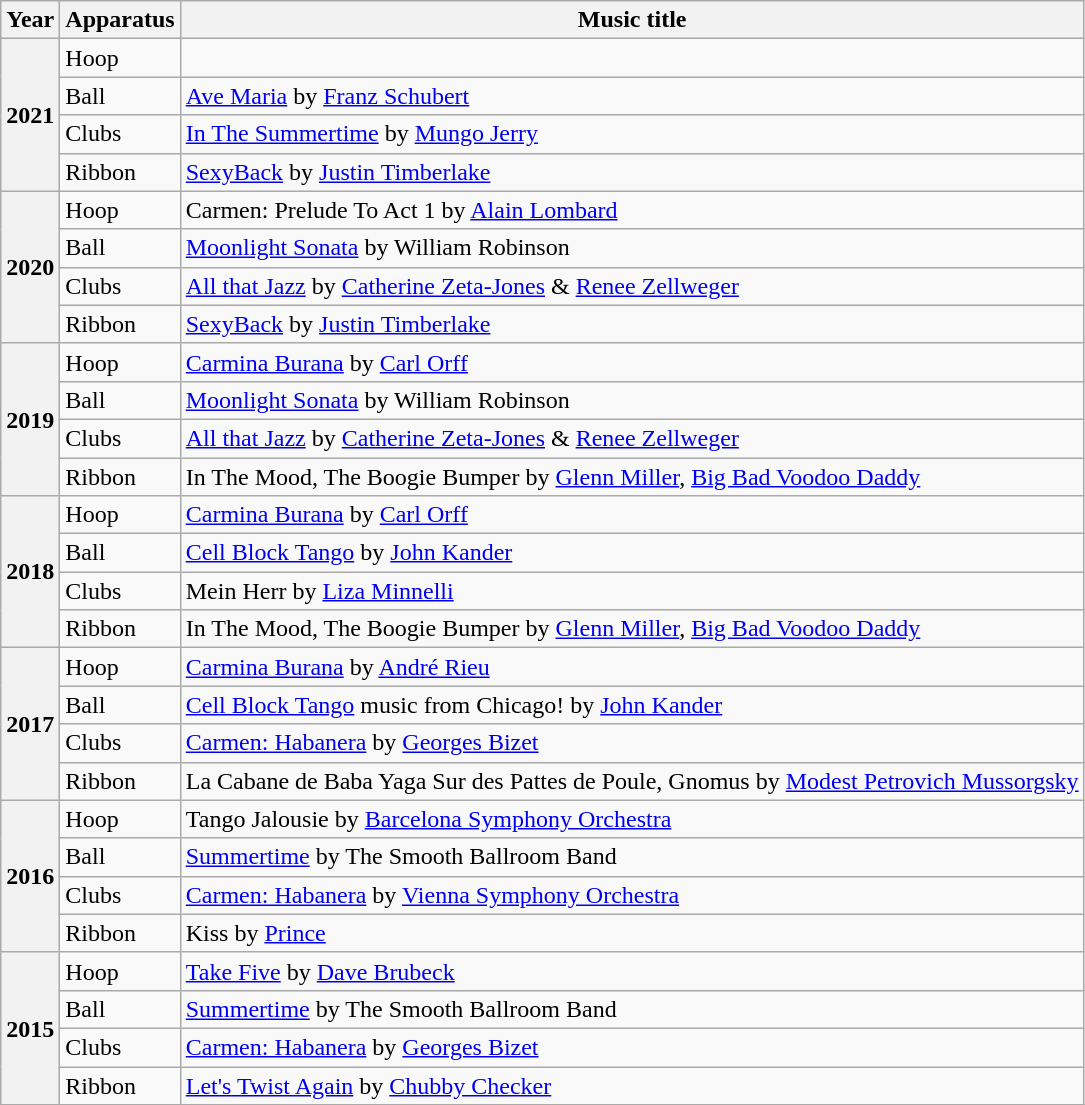<table class="wikitable plainrowheaders">
<tr>
<th scope=col>Year</th>
<th scope=col>Apparatus</th>
<th scope=col>Music title </th>
</tr>
<tr>
<th rowspan="4">2021</th>
<td>Hoop</td>
<td></td>
</tr>
<tr>
<td>Ball</td>
<td><a href='#'>Ave Maria</a> by <a href='#'>Franz Schubert</a></td>
</tr>
<tr>
<td>Clubs</td>
<td><a href='#'>In The Summertime</a> by <a href='#'>Mungo Jerry</a></td>
</tr>
<tr>
<td>Ribbon</td>
<td><a href='#'>SexyBack</a> by <a href='#'>Justin Timberlake</a></td>
</tr>
<tr>
<th rowspan="4">2020</th>
<td>Hoop</td>
<td>Carmen: Prelude To Act 1 by <a href='#'>Alain Lombard</a></td>
</tr>
<tr>
<td>Ball</td>
<td><a href='#'>Moonlight Sonata</a> by William Robinson</td>
</tr>
<tr>
<td>Clubs</td>
<td><a href='#'>All that Jazz</a> by <a href='#'>Catherine Zeta-Jones</a> & <a href='#'>Renee Zellweger</a></td>
</tr>
<tr>
<td>Ribbon</td>
<td><a href='#'>SexyBack</a> by <a href='#'>Justin Timberlake</a></td>
</tr>
<tr>
<th rowspan="4">2019</th>
<td>Hoop</td>
<td><a href='#'>Carmina Burana</a> by <a href='#'>Carl Orff</a></td>
</tr>
<tr>
<td>Ball</td>
<td><a href='#'>Moonlight Sonata</a> by William Robinson</td>
</tr>
<tr>
<td>Clubs</td>
<td><a href='#'>All that Jazz</a> by <a href='#'>Catherine Zeta-Jones</a> & <a href='#'>Renee Zellweger</a></td>
</tr>
<tr>
<td>Ribbon</td>
<td>In The Mood, The Boogie Bumper by <a href='#'>Glenn Miller</a>, <a href='#'>Big Bad Voodoo Daddy</a></td>
</tr>
<tr>
<th rowspan="4">2018</th>
<td>Hoop</td>
<td><a href='#'>Carmina Burana</a> by <a href='#'>Carl Orff</a></td>
</tr>
<tr>
<td>Ball</td>
<td><a href='#'>Cell Block Tango</a> by <a href='#'>John Kander</a></td>
</tr>
<tr>
<td>Clubs</td>
<td>Mein Herr by <a href='#'>Liza Minnelli</a></td>
</tr>
<tr>
<td>Ribbon</td>
<td>In The Mood, The Boogie Bumper by <a href='#'>Glenn Miller</a>, <a href='#'>Big Bad Voodoo Daddy</a></td>
</tr>
<tr>
<th scope=row rowspan=4>2017</th>
<td>Hoop</td>
<td><a href='#'>Carmina Burana</a> by <a href='#'>André Rieu</a></td>
</tr>
<tr>
<td>Ball</td>
<td><a href='#'>Cell Block Tango</a> music from Chicago! by <a href='#'>John Kander</a></td>
</tr>
<tr>
<td>Clubs</td>
<td><a href='#'>Carmen: Habanera</a> by <a href='#'>Georges Bizet</a></td>
</tr>
<tr>
<td>Ribbon</td>
<td>La Cabane de Baba Yaga Sur des Pattes de Poule, Gnomus by <a href='#'>Modest Petrovich Mussorgsky</a></td>
</tr>
<tr>
<th scope=row rowspan=4>2016</th>
<td>Hoop</td>
<td>Tango Jalousie by <a href='#'>Barcelona Symphony Orchestra</a></td>
</tr>
<tr>
<td>Ball</td>
<td><a href='#'>Summertime</a> by The Smooth Ballroom Band</td>
</tr>
<tr>
<td>Clubs</td>
<td><a href='#'>Carmen: Habanera</a> by <a href='#'>Vienna Symphony Orchestra</a></td>
</tr>
<tr>
<td>Ribbon</td>
<td>Kiss by <a href='#'>Prince</a></td>
</tr>
<tr>
<th scope=row rowspan=4>2015</th>
<td>Hoop</td>
<td><a href='#'>Take Five</a> by <a href='#'>Dave Brubeck</a></td>
</tr>
<tr>
<td>Ball</td>
<td><a href='#'>Summertime</a> by The Smooth Ballroom Band</td>
</tr>
<tr>
<td>Clubs</td>
<td><a href='#'>Carmen: Habanera</a> by <a href='#'>Georges Bizet</a></td>
</tr>
<tr>
<td>Ribbon</td>
<td><a href='#'>Let's Twist Again</a> by <a href='#'>Chubby Checker</a></td>
</tr>
<tr>
</tr>
</table>
